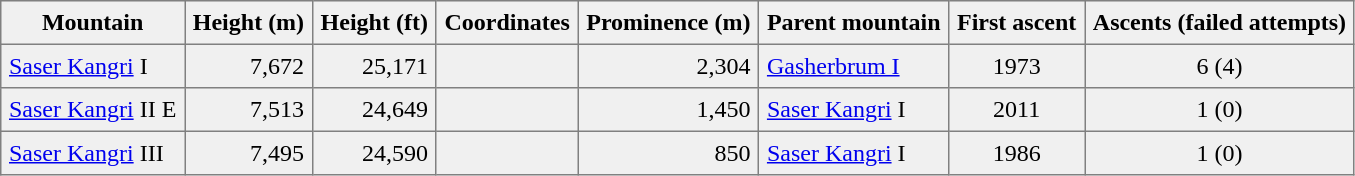<table border=1 cellspacing=0 cellpadding=5 style="border-collapse: collapse; background:#f0f0f0;">
<tr>
<th>Mountain</th>
<th>Height (m)</th>
<th>Height (ft)</th>
<th>Coordinates</th>
<th>Prominence (m)</th>
<th>Parent mountain</th>
<th>First ascent</th>
<th>Ascents (failed attempts)</th>
</tr>
<tr>
<td><a href='#'>Saser Kangri</a> I</td>
<td align=right>7,672</td>
<td align=right>25,171</td>
<td></td>
<td align=right>2,304</td>
<td><a href='#'>Gasherbrum I</a></td>
<td align=middle>1973</td>
<td align=middle>6 (4)</td>
</tr>
<tr>
<td><a href='#'>Saser Kangri</a> II E</td>
<td align=right>7,513</td>
<td align=right>24,649</td>
<td></td>
<td align=right>1,450</td>
<td><a href='#'>Saser Kangri</a> I</td>
<td align=middle>2011</td>
<td align=middle>1 (0)</td>
</tr>
<tr>
<td><a href='#'>Saser Kangri</a> III</td>
<td align=right>7,495</td>
<td align=right>24,590</td>
<td></td>
<td align=right>850</td>
<td><a href='#'>Saser Kangri</a> I</td>
<td align=middle>1986</td>
<td align=middle>1 (0)</td>
</tr>
</table>
